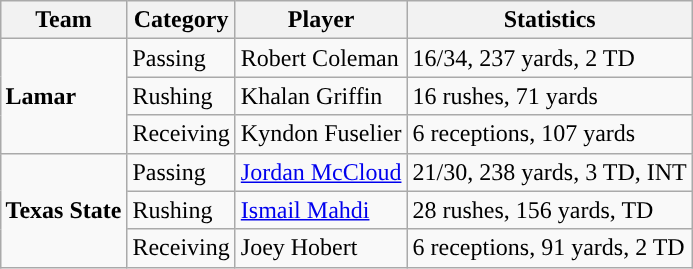<table class="wikitable" style="float: right;">
<tr>
<th>Team</th>
<th>Category</th>
<th>Player</th>
<th>Statistics</th>
</tr>
<tr>
<td rowspan=3><strong>Lamar</strong></td>
<td>Passing</td>
<td>Robert Coleman</td>
<td>16/34, 237 yards, 2 TD</td>
</tr>
<tr>
<td>Rushing</td>
<td>Khalan Griffin</td>
<td>16 rushes, 71 yards</td>
</tr>
<tr>
<td>Receiving</td>
<td>Kyndon Fuselier</td>
<td>6 receptions, 107 yards</td>
</tr>
<tr>
<td rowspan=3><strong>Texas State</strong></td>
<td>Passing</td>
<td><a href='#'>Jordan McCloud</a></td>
<td>21/30, 238 yards, 3 TD, INT</td>
</tr>
<tr>
<td>Rushing</td>
<td><a href='#'>Ismail Mahdi</a></td>
<td>28 rushes, 156 yards, TD</td>
</tr>
<tr>
<td>Receiving</td>
<td>Joey Hobert</td>
<td>6 receptions, 91 yards, 2 TD</td>
</tr>
</table>
